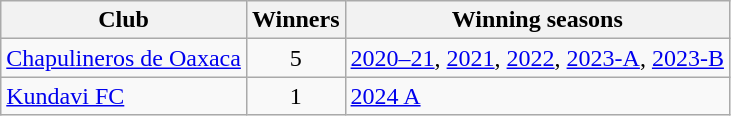<table class="sortable wikitable">
<tr>
<th>Club</th>
<th>Winners</th>
<th class="unsortable">Winning seasons</th>
</tr>
<tr>
<td><a href='#'>Chapulineros de Oaxaca</a></td>
<td align=center>5</td>
<td><a href='#'>2020–21</a>, <a href='#'>2021</a>, <a href='#'>2022</a>, <a href='#'>2023-A</a>, <a href='#'>2023-B</a></td>
</tr>
<tr>
<td><a href='#'>Kundavi FC</a></td>
<td align=center>1</td>
<td><a href='#'>2024 A</a></td>
</tr>
</table>
